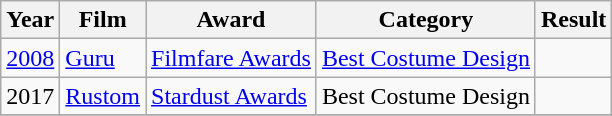<table class="wikitable sortable">
<tr>
<th>Year</th>
<th>Film</th>
<th>Award</th>
<th>Category</th>
<th>Result</th>
</tr>
<tr>
<td><a href='#'>2008</a></td>
<td><a href='#'>Guru</a></td>
<td><a href='#'>Filmfare Awards</a></td>
<td><a href='#'>Best Costume Design</a></td>
<td></td>
</tr>
<tr>
<td>2017</td>
<td><a href='#'>Rustom</a></td>
<td><a href='#'>Stardust Awards</a></td>
<td>Best Costume Design</td>
<td></td>
</tr>
<tr>
</tr>
</table>
